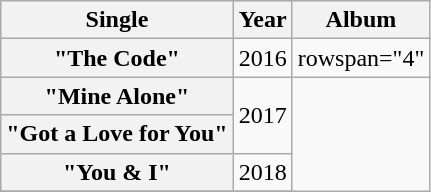<table class="wikitable plainrowheaders" style="text-align:center;">
<tr>
<th scope="col" rowspan="1">Single</th>
<th scope="col" rowspan="1">Year</th>
<th scope="col" rowspan="1">Album</th>
</tr>
<tr>
<th scope="row">"The Code"</th>
<td rowspan="1">2016</td>
<td>rowspan="4" </td>
</tr>
<tr>
<th scope="row">"Mine Alone"</th>
<td rowspan="2">2017</td>
</tr>
<tr>
<th scope="row">"Got a Love for You"</th>
</tr>
<tr>
<th scope="row">"You & I"</th>
<td rowspan="1">2018</td>
</tr>
<tr>
</tr>
</table>
